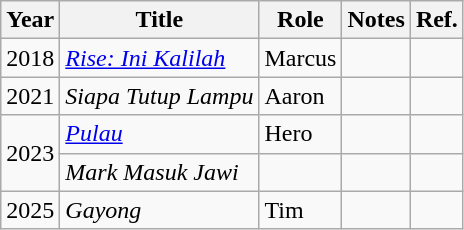<table class="wikitable">
<tr>
<th>Year</th>
<th>Title</th>
<th>Role</th>
<th>Notes</th>
<th>Ref.</th>
</tr>
<tr>
<td>2018</td>
<td><em><a href='#'>Rise: Ini Kalilah</a></em></td>
<td>Marcus</td>
<td></td>
<td></td>
</tr>
<tr>
<td>2021</td>
<td><em>Siapa Tutup Lampu</em></td>
<td>Aaron</td>
<td></td>
<td></td>
</tr>
<tr>
<td rowspan="2">2023</td>
<td><em><a href='#'>Pulau</a></em></td>
<td>Hero</td>
<td></td>
<td></td>
</tr>
<tr>
<td><em>Mark Masuk Jawi</em></td>
<td></td>
<td></td>
<td></td>
</tr>
<tr>
<td>2025</td>
<td><em>Gayong</em></td>
<td>Tim</td>
<td></td>
<td></td>
</tr>
</table>
